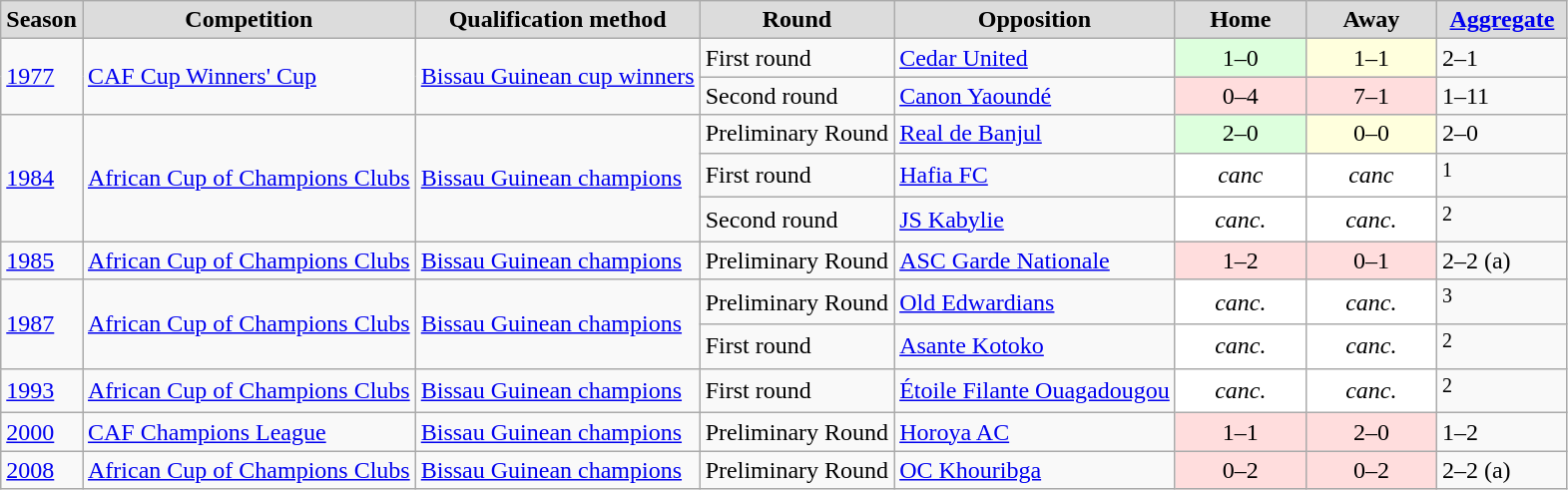<table class="sortable plainrowheaders wikitable">
<tr>
<th style="background:#DCDCDC">Season</th>
<th style="background:#DCDCDC">Competition</th>
<th style="background:#DCDCDC">Qualification method</th>
<th style="background:#DCDCDC">Round</th>
<th style="background:#DCDCDC">Opposition</th>
<th width="80" style="background:#DCDCDC">Home</th>
<th width="80" style="background:#DCDCDC">Away</th>
<th width="80" style="background:#DCDCDC"><a href='#'>Aggregate</a></th>
</tr>
<tr>
<td rowspan=2><a href='#'>1977</a></td>
<td rowspan=2><a href='#'>CAF Cup Winners' Cup</a></td>
<td rowspan=2><a href='#'>Bissau Guinean cup winners</a></td>
<td align=left>First round</td>
<td align=left> <a href='#'>Cedar United</a></td>
<td style="background:#dfd; text-align:center">1–0</td>
<td style="background:#ffd; text-align:center">1–1</td>
<td>2–1</td>
</tr>
<tr>
<td align=left>Second round</td>
<td align=left> <a href='#'>Canon Yaoundé</a></td>
<td style="background:#fdd; text-align:center">0–4</td>
<td style="background:#fdd; text-align:center">7–1</td>
<td>1–11</td>
</tr>
<tr>
<td rowspan=3><a href='#'>1984</a></td>
<td rowspan=3><a href='#'>African Cup of Champions Clubs</a></td>
<td rowspan=3><a href='#'>Bissau Guinean champions</a></td>
<td align=left>Preliminary Round</td>
<td align=left> <a href='#'>Real de Banjul</a></td>
<td style="background:#dfd; text-align:center">2–0</td>
<td style="background:#ffd; text-align:center">0–0</td>
<td>2–0</td>
</tr>
<tr>
<td align=left>First round</td>
<td align=left> <a href='#'>Hafia FC</a></td>
<td style="background:#fff; text-align:center"><em>canc</em></td>
<td style="background:#fff; text-align:center"><em>canc</em></td>
<td><sup>1</sup></td>
</tr>
<tr>
<td align=left>Second round</td>
<td align=left> <a href='#'>JS Kabylie</a></td>
<td style="background:#fff; text-align:center"><em>canc.</em></td>
<td style="background:#fff; text-align:center"><em>canc.</em></td>
<td><sup>2</sup></td>
</tr>
<tr>
<td><a href='#'>1985</a></td>
<td><a href='#'>African Cup of Champions Clubs</a></td>
<td><a href='#'>Bissau Guinean champions</a></td>
<td align=left>Preliminary Round</td>
<td align=left> <a href='#'>ASC Garde Nationale</a></td>
<td style="background:#fdd; text-align:center">1–2</td>
<td style="background:#fdd; text-align:center">0–1</td>
<td>2–2 (a)</td>
</tr>
<tr>
<td rowspan=2><a href='#'>1987</a></td>
<td rowspan=2><a href='#'>African Cup of Champions Clubs</a></td>
<td rowspan=2><a href='#'>Bissau Guinean champions</a></td>
<td align=left>Preliminary Round</td>
<td align=left> <a href='#'>Old Edwardians</a></td>
<td style="background:#fff; text-align:center"><em>canc.</em></td>
<td style="background:#fff; text-align:center"><em>canc.</em></td>
<td><sup>3</sup></td>
</tr>
<tr>
<td align=left>First round</td>
<td align=left> <a href='#'>Asante Kotoko</a></td>
<td style="background:#fff; text-align:center"><em>canc.</em></td>
<td style="background:#fff; text-align:center"><em>canc.</em></td>
<td><sup>2</sup></td>
</tr>
<tr>
<td><a href='#'>1993</a></td>
<td><a href='#'>African Cup of Champions Clubs</a></td>
<td><a href='#'>Bissau Guinean champions</a></td>
<td align=left>First round</td>
<td align=left> <a href='#'>Étoile Filante Ouagadougou</a></td>
<td style="background:#fff; text-align:center"><em>canc.</em></td>
<td style="background:#fff; text-align:center"><em>canc.</em></td>
<td><sup>2</sup></td>
</tr>
<tr>
<td><a href='#'>2000</a></td>
<td><a href='#'>CAF Champions League</a></td>
<td><a href='#'>Bissau Guinean champions</a></td>
<td align=left>Preliminary Round</td>
<td align=left> <a href='#'>Horoya AC</a></td>
<td style="background:#fdd; text-align:center">1–1</td>
<td style="background:#fdd; text-align:center">2–0</td>
<td>1–2</td>
</tr>
<tr>
<td><a href='#'>2008</a></td>
<td><a href='#'>African Cup of Champions Clubs</a></td>
<td><a href='#'>Bissau Guinean champions</a></td>
<td align=left>Preliminary Round</td>
<td align=left> <a href='#'>OC Khouribga</a></td>
<td style="background:#fdd; text-align:center">0–2</td>
<td style="background:#fdd; text-align:center">0–2</td>
<td>2–2 (a)</td>
</tr>
</table>
